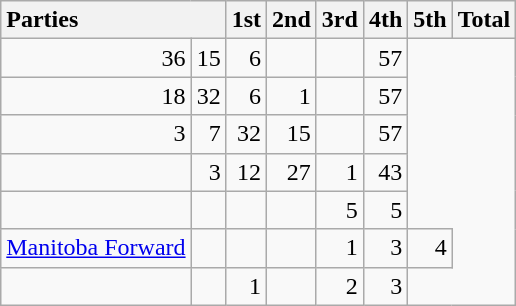<table class="wikitable" style="text-align:right;">
<tr>
<th style="text-align:left;" colspan="2">Parties</th>
<th>1st</th>
<th>2nd</th>
<th>3rd</th>
<th>4th</th>
<th>5th</th>
<th>Total</th>
</tr>
<tr>
<td>36</td>
<td>15</td>
<td>6</td>
<td></td>
<td></td>
<td>57</td>
</tr>
<tr>
<td>18</td>
<td>32</td>
<td>6</td>
<td>1</td>
<td></td>
<td>57</td>
</tr>
<tr>
<td>3</td>
<td>7</td>
<td>32</td>
<td>15</td>
<td></td>
<td>57</td>
</tr>
<tr>
<td></td>
<td>3</td>
<td>12</td>
<td>27</td>
<td>1</td>
<td>43</td>
</tr>
<tr>
<td></td>
<td></td>
<td></td>
<td></td>
<td>5</td>
<td>5</td>
</tr>
<tr>
<td style="text-align:left;"><a href='#'>Manitoba Forward</a></td>
<td></td>
<td></td>
<td></td>
<td>1</td>
<td>3</td>
<td>4</td>
</tr>
<tr>
<td></td>
<td></td>
<td>1</td>
<td></td>
<td>2</td>
<td>3</td>
</tr>
</table>
